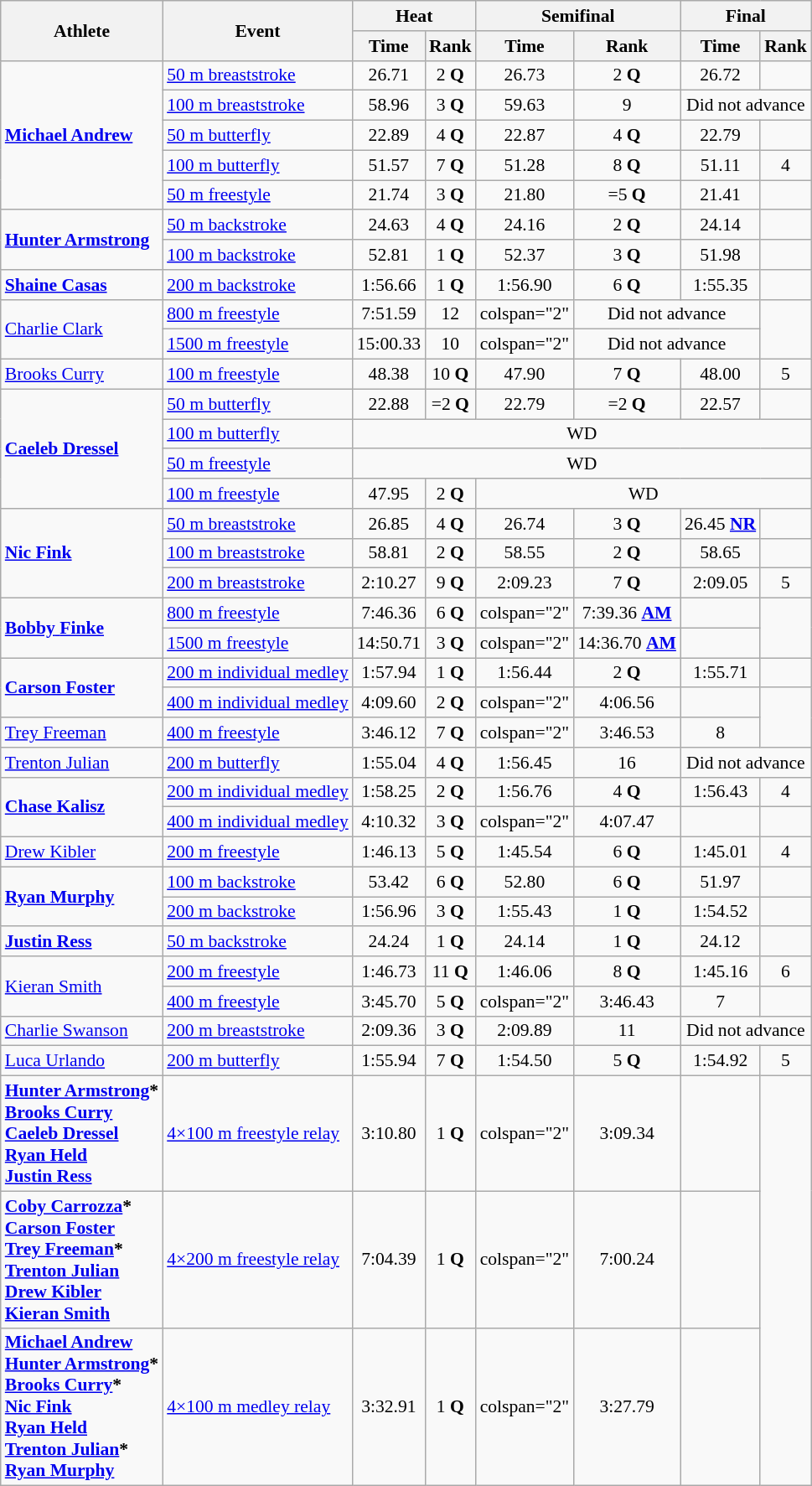<table class="wikitable" style="font-size:90%;">
<tr>
<th rowspan="2">Athlete</th>
<th rowspan="2">Event</th>
<th colspan="2">Heat</th>
<th colspan="2">Semifinal</th>
<th colspan="2">Final</th>
</tr>
<tr>
<th>Time</th>
<th>Rank</th>
<th>Time</th>
<th>Rank</th>
<th>Time</th>
<th>Rank</th>
</tr>
<tr align="center">
<td rowspan="5" align="left"><a href='#'><strong>Michael Andrew</strong></a></td>
<td align="left"><a href='#'>50 m breaststroke</a></td>
<td>26.71</td>
<td>2 <strong>Q</strong></td>
<td>26.73</td>
<td>2 <strong>Q</strong></td>
<td>26.72</td>
<td></td>
</tr>
<tr align="center">
<td align="left"><a href='#'>100 m breaststroke</a></td>
<td>58.96</td>
<td>3 <strong>Q</strong></td>
<td>59.63</td>
<td>9</td>
<td colspan="2">Did not advance</td>
</tr>
<tr align="center">
<td align="left"><a href='#'>50 m butterfly</a></td>
<td>22.89</td>
<td>4 <strong>Q</strong></td>
<td>22.87</td>
<td>4 <strong>Q</strong></td>
<td>22.79</td>
<td></td>
</tr>
<tr align="center">
<td align="left"><a href='#'>100 m butterfly</a></td>
<td>51.57</td>
<td>7 <strong>Q</strong></td>
<td>51.28</td>
<td>8 <strong>Q</strong></td>
<td>51.11</td>
<td>4</td>
</tr>
<tr align="center">
<td align="left"><a href='#'>50 m freestyle</a></td>
<td>21.74</td>
<td>3 <strong>Q</strong></td>
<td>21.80</td>
<td>=5 <strong>Q</strong></td>
<td>21.41</td>
<td></td>
</tr>
<tr align="center">
<td rowspan="2" align="left"><strong><a href='#'>Hunter Armstrong</a></strong></td>
<td align="left"><a href='#'>50 m backstroke</a></td>
<td>24.63</td>
<td>4 <strong>Q</strong></td>
<td>24.16</td>
<td>2 <strong>Q</strong></td>
<td>24.14</td>
<td></td>
</tr>
<tr align="center">
<td align="left"><a href='#'>100 m backstroke</a></td>
<td>52.81</td>
<td>1 <strong>Q</strong></td>
<td>52.37</td>
<td>3 <strong>Q</strong></td>
<td>51.98</td>
<td></td>
</tr>
<tr align="center">
<td align="left"><strong><a href='#'>Shaine Casas</a></strong></td>
<td align="left"><a href='#'>200 m backstroke</a></td>
<td>1:56.66</td>
<td>1 <strong>Q</strong></td>
<td>1:56.90</td>
<td>6 <strong>Q</strong></td>
<td>1:55.35</td>
<td></td>
</tr>
<tr align="center">
<td rowspan="2" align="left"><a href='#'>Charlie Clark</a></td>
<td align="left"><a href='#'>800 m freestyle</a></td>
<td>7:51.59</td>
<td>12</td>
<td>colspan="2" </td>
<td colspan="2">Did not advance</td>
</tr>
<tr align="center">
<td align="left"><a href='#'>1500 m freestyle</a></td>
<td>15:00.33</td>
<td>10</td>
<td>colspan="2" </td>
<td colspan="2">Did not advance</td>
</tr>
<tr align="center">
<td align="left"><a href='#'>Brooks Curry</a></td>
<td align="left"><a href='#'>100 m freestyle</a></td>
<td>48.38</td>
<td>10 <strong>Q</strong></td>
<td>47.90</td>
<td>7 <strong>Q</strong></td>
<td>48.00</td>
<td>5</td>
</tr>
<tr align="center">
<td rowspan="4" align="left"><strong><a href='#'>Caeleb Dressel</a></strong></td>
<td align="left"><a href='#'>50 m butterfly</a></td>
<td>22.88</td>
<td>=2 <strong>Q</strong></td>
<td>22.79</td>
<td>=2 <strong>Q</strong></td>
<td>22.57</td>
<td></td>
</tr>
<tr align="center">
<td align="left"><a href='#'>100 m butterfly</a></td>
<td colspan="6">WD</td>
</tr>
<tr align="center">
<td align="left"><a href='#'>50 m freestyle</a></td>
<td colspan="6">WD</td>
</tr>
<tr align="center">
<td align="left"><a href='#'>100 m freestyle</a></td>
<td>47.95</td>
<td>2 <strong>Q</strong></td>
<td colspan="4">WD</td>
</tr>
<tr align="center">
<td rowspan="3" align="left"><strong><a href='#'>Nic Fink</a></strong></td>
<td align="left"><a href='#'>50 m breaststroke</a></td>
<td>26.85</td>
<td>4 <strong>Q</strong></td>
<td>26.74</td>
<td>3 <strong>Q</strong></td>
<td>26.45 <strong><a href='#'>NR</a></strong></td>
<td></td>
</tr>
<tr align="center">
<td align="left"><a href='#'>100 m breaststroke</a></td>
<td>58.81</td>
<td>2 <strong>Q</strong></td>
<td>58.55</td>
<td>2 <strong>Q</strong></td>
<td>58.65</td>
<td></td>
</tr>
<tr align="center">
<td align="left"><a href='#'>200 m breaststroke</a></td>
<td>2:10.27</td>
<td>9 <strong>Q</strong></td>
<td>2:09.23</td>
<td>7 <strong>Q</strong></td>
<td>2:09.05</td>
<td>5</td>
</tr>
<tr align="center">
<td rowspan="2" align="left"><a href='#'><strong>Bobby</strong> <strong>Finke</strong></a></td>
<td align="left"><a href='#'>800 m freestyle</a></td>
<td>7:46.36</td>
<td>6 <strong>Q</strong></td>
<td>colspan="2" </td>
<td>7:39.36 <strong><a href='#'>AM</a></strong></td>
<td></td>
</tr>
<tr align="center">
<td align="left"><a href='#'>1500 m freestyle</a></td>
<td>14:50.71</td>
<td>3 <strong>Q</strong></td>
<td>colspan="2" </td>
<td>14:36.70 <strong><a href='#'>AM</a></strong></td>
<td></td>
</tr>
<tr align="center">
<td rowspan="2" align="left"><strong><a href='#'>Carson Foster</a></strong></td>
<td align="left"><a href='#'>200 m individual medley</a></td>
<td>1:57.94</td>
<td>1 <strong>Q</strong></td>
<td>1:56.44</td>
<td>2 <strong>Q</strong></td>
<td>1:55.71</td>
<td></td>
</tr>
<tr align="center">
<td align="left"><a href='#'>400 m individual medley</a></td>
<td>4:09.60</td>
<td>2 <strong>Q</strong></td>
<td>colspan="2" </td>
<td>4:06.56</td>
<td></td>
</tr>
<tr align="center">
<td align="left"><a href='#'>Trey Freeman</a></td>
<td align="left"><a href='#'>400 m freestyle</a></td>
<td>3:46.12</td>
<td>7 <strong>Q</strong></td>
<td>colspan="2" </td>
<td>3:46.53</td>
<td>8</td>
</tr>
<tr align="center">
<td align="left"><a href='#'>Trenton Julian</a></td>
<td align="left"><a href='#'>200 m butterfly</a></td>
<td>1:55.04</td>
<td>4 <strong>Q</strong></td>
<td>1:56.45</td>
<td>16</td>
<td colspan="2">Did not advance</td>
</tr>
<tr align="center">
<td rowspan="2" align="left"><strong><a href='#'>Chase Kalisz</a></strong></td>
<td align="left"><a href='#'>200 m individual medley</a></td>
<td>1:58.25</td>
<td>2 <strong>Q</strong></td>
<td>1:56.76</td>
<td>4 <strong>Q</strong></td>
<td>1:56.43</td>
<td>4</td>
</tr>
<tr align="center">
<td align="left"><a href='#'>400 m individual medley</a></td>
<td>4:10.32</td>
<td>3 <strong>Q</strong></td>
<td>colspan="2" </td>
<td>4:07.47</td>
<td></td>
</tr>
<tr align="center">
<td align="left"><a href='#'>Drew Kibler</a></td>
<td align="left"><a href='#'>200 m freestyle</a></td>
<td>1:46.13</td>
<td>5 <strong>Q</strong></td>
<td>1:45.54</td>
<td>6 <strong>Q</strong></td>
<td>1:45.01</td>
<td>4</td>
</tr>
<tr align="center">
<td rowspan="2" align="left"><a href='#'><strong>Ryan Murphy</strong></a></td>
<td align="left"><a href='#'>100 m backstroke</a></td>
<td>53.42</td>
<td>6 <strong>Q</strong></td>
<td>52.80</td>
<td>6 <strong>Q</strong></td>
<td>51.97</td>
<td></td>
</tr>
<tr align="center">
<td align="left"><a href='#'>200 m backstroke</a></td>
<td>1:56.96</td>
<td>3 <strong>Q</strong></td>
<td>1:55.43</td>
<td>1 <strong>Q</strong></td>
<td>1:54.52</td>
<td></td>
</tr>
<tr align="center">
<td align="left"><strong><a href='#'>Justin Ress</a></strong></td>
<td align="left"><a href='#'>50 m backstroke</a></td>
<td>24.24</td>
<td>1 <strong>Q</strong></td>
<td>24.14</td>
<td>1 <strong>Q</strong></td>
<td>24.12</td>
<td></td>
</tr>
<tr align="center">
<td rowspan="2" align="left"><a href='#'>Kieran Smith</a></td>
<td align="left"><a href='#'>200 m freestyle</a></td>
<td>1:46.73</td>
<td>11 <strong>Q</strong></td>
<td>1:46.06</td>
<td>8 <strong>Q</strong></td>
<td>1:45.16</td>
<td>6</td>
</tr>
<tr align="center">
<td align="left"><a href='#'>400 m freestyle</a></td>
<td>3:45.70</td>
<td>5 <strong>Q</strong></td>
<td>colspan="2" </td>
<td>3:46.43</td>
<td>7</td>
</tr>
<tr align="center">
<td align="left"><a href='#'>Charlie Swanson</a></td>
<td align="left"><a href='#'>200 m breaststroke</a></td>
<td>2:09.36</td>
<td>3 <strong>Q</strong></td>
<td>2:09.89</td>
<td>11</td>
<td colspan="2">Did not advance</td>
</tr>
<tr align="center">
<td align="left"><a href='#'>Luca Urlando</a></td>
<td align="left"><a href='#'>200 m butterfly</a></td>
<td>1:55.94</td>
<td>7 <strong>Q</strong></td>
<td>1:54.50</td>
<td>5 <strong>Q</strong></td>
<td>1:54.92</td>
<td>5</td>
</tr>
<tr align="center">
<td align="left"><strong><a href='#'>Hunter Armstrong</a>*<br><a href='#'>Brooks Curry</a><br><a href='#'>Caeleb Dressel</a><br><a href='#'>Ryan Held</a><br><a href='#'>Justin Ress</a></strong></td>
<td align="left"><a href='#'>4×100 m freestyle relay</a></td>
<td>3:10.80</td>
<td>1 <strong>Q</strong></td>
<td>colspan="2" </td>
<td>3:09.34</td>
<td></td>
</tr>
<tr align="center">
<td align="left"><strong><a href='#'>Coby Carrozza</a>*<br><a href='#'>Carson Foster</a><br><a href='#'>Trey Freeman</a>*<br><a href='#'>Trenton Julian</a><br><a href='#'>Drew Kibler</a><br><a href='#'>Kieran Smith</a></strong></td>
<td align="left"><a href='#'>4×200 m freestyle relay</a></td>
<td>7:04.39</td>
<td>1 <strong>Q</strong></td>
<td>colspan="2" </td>
<td>7:00.24</td>
<td></td>
</tr>
<tr align="center">
<td align="left"><strong><a href='#'>Michael Andrew</a><br><a href='#'>Hunter Armstrong</a>*<br><a href='#'>Brooks Curry</a>*<br><a href='#'>Nic Fink</a><br><a href='#'>Ryan Held</a><br><a href='#'>Trenton Julian</a>*<br><a href='#'>Ryan Murphy</a></strong></td>
<td align="left"><a href='#'>4×100 m medley relay</a></td>
<td>3:32.91</td>
<td>1 <strong>Q</strong></td>
<td>colspan="2" </td>
<td>3:27.79</td>
<td></td>
</tr>
</table>
